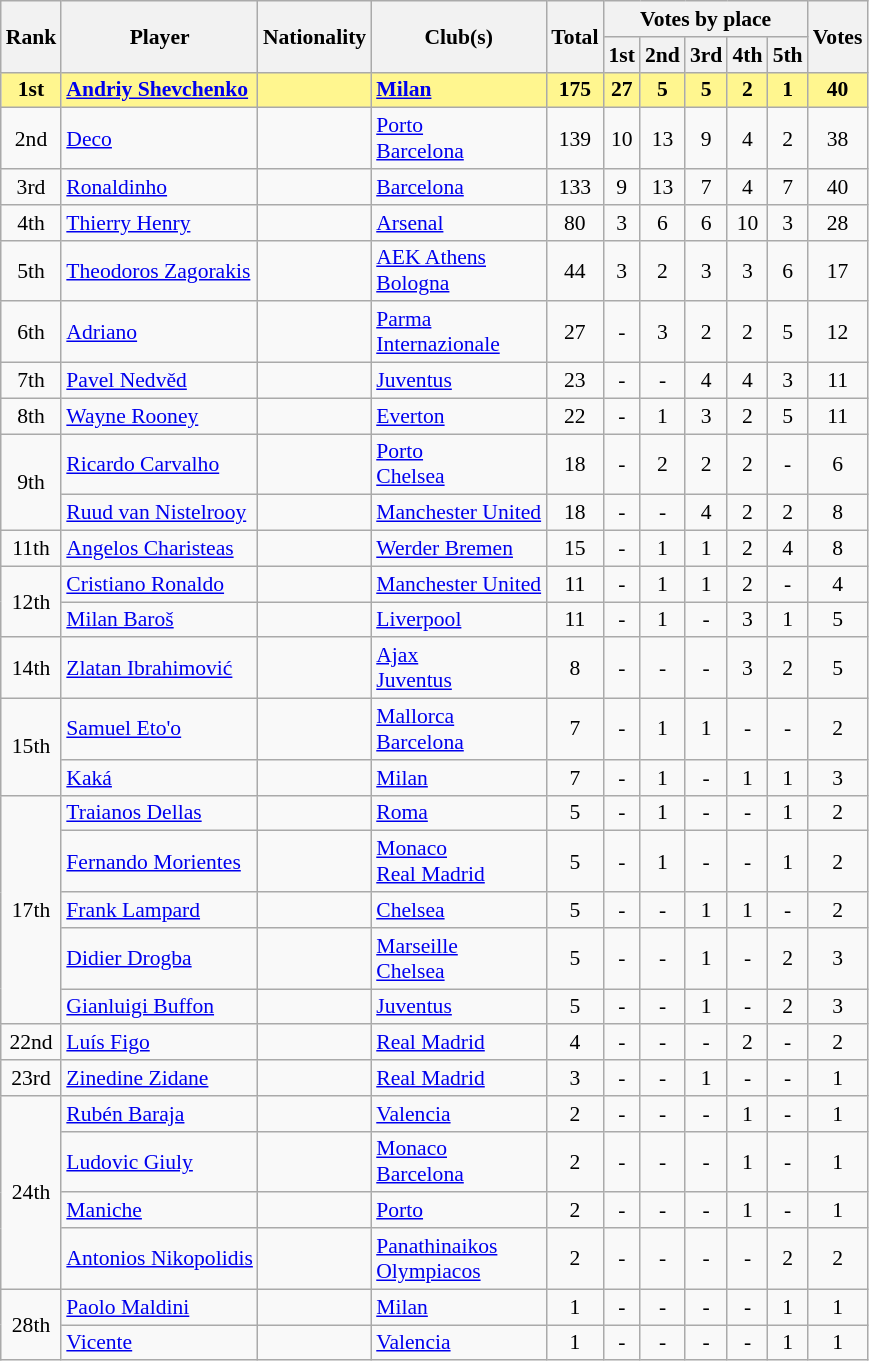<table class="wikitable" style="font-size: 90%; text-align: center;">
<tr>
<th rowspan="2">Rank</th>
<th rowspan="2">Player</th>
<th rowspan="2">Nationality</th>
<th rowspan="2">Club(s)</th>
<th rowspan="2">Total</th>
<th colspan="5">Votes by place</th>
<th rowspan="2" style="width:33px;">Votes</th>
</tr>
<tr>
<th>1st</th>
<th>2nd</th>
<th>3rd</th>
<th>4th</th>
<th>5th</th>
</tr>
<tr style="background-color: #FFF68F; font-weight: bold;">
<td>1st</td>
<td align="left"><a href='#'>Andriy Shevchenko</a></td>
<td align="left"></td>
<td align="left"> <a href='#'>Milan</a></td>
<td>175</td>
<td>27</td>
<td>5</td>
<td>5</td>
<td>2</td>
<td>1</td>
<td>40</td>
</tr>
<tr>
<td>2nd</td>
<td align="left"><a href='#'>Deco</a></td>
<td align="left"></td>
<td align="left"> <a href='#'>Porto</a><br> <a href='#'>Barcelona</a></td>
<td>139</td>
<td>10</td>
<td>13</td>
<td>9</td>
<td>4</td>
<td>2</td>
<td>38</td>
</tr>
<tr>
<td>3rd</td>
<td align="left"><a href='#'>Ronaldinho</a></td>
<td align="left"></td>
<td align="left"> <a href='#'>Barcelona</a></td>
<td>133</td>
<td>9</td>
<td>13</td>
<td>7</td>
<td>4</td>
<td>7</td>
<td>40</td>
</tr>
<tr>
<td>4th</td>
<td align="left"><a href='#'>Thierry Henry</a></td>
<td align="left"></td>
<td align="left"> <a href='#'>Arsenal</a></td>
<td>80</td>
<td>3</td>
<td>6</td>
<td>6</td>
<td>10</td>
<td>3</td>
<td>28</td>
</tr>
<tr>
<td>5th</td>
<td align="left"><a href='#'>Theodoros Zagorakis</a></td>
<td align="left"></td>
<td align="left"> <a href='#'>AEK Athens</a><br> <a href='#'>Bologna</a></td>
<td>44</td>
<td>3</td>
<td>2</td>
<td>3</td>
<td>3</td>
<td>6</td>
<td>17</td>
</tr>
<tr>
<td>6th</td>
<td align="left"><a href='#'>Adriano</a></td>
<td align="left"></td>
<td align="left"> <a href='#'>Parma</a><br> <a href='#'>Internazionale</a></td>
<td>27</td>
<td>-</td>
<td>3</td>
<td>2</td>
<td>2</td>
<td>5</td>
<td>12</td>
</tr>
<tr>
<td>7th</td>
<td align="left"><a href='#'>Pavel Nedvěd</a></td>
<td align="left"></td>
<td align="left"> <a href='#'>Juventus</a></td>
<td>23</td>
<td>-</td>
<td>-</td>
<td>4</td>
<td>4</td>
<td>3</td>
<td>11</td>
</tr>
<tr>
<td>8th</td>
<td align="left"><a href='#'>Wayne Rooney</a></td>
<td align="left"></td>
<td align="left"> <a href='#'>Everton</a><br></td>
<td>22</td>
<td>-</td>
<td>1</td>
<td>3</td>
<td>2</td>
<td>5</td>
<td>11</td>
</tr>
<tr>
<td rowspan="2">9th</td>
<td align="left"><a href='#'>Ricardo Carvalho</a></td>
<td align="left"></td>
<td align="left"> <a href='#'>Porto</a><br> <a href='#'>Chelsea</a></td>
<td>18</td>
<td>-</td>
<td>2</td>
<td>2</td>
<td>2</td>
<td>-</td>
<td>6</td>
</tr>
<tr>
<td align="left"><a href='#'>Ruud van Nistelrooy</a></td>
<td align="left"></td>
<td align="left"> <a href='#'>Manchester United</a></td>
<td>18</td>
<td>-</td>
<td>-</td>
<td>4</td>
<td>2</td>
<td>2</td>
<td>8</td>
</tr>
<tr>
<td>11th</td>
<td align="left"><a href='#'>Angelos Charisteas</a></td>
<td align="left"></td>
<td align="left"> <a href='#'>Werder Bremen</a></td>
<td>15</td>
<td>-</td>
<td>1</td>
<td>1</td>
<td>2</td>
<td>4</td>
<td>8</td>
</tr>
<tr>
<td rowspan="2">12th</td>
<td align="left"><a href='#'>Cristiano Ronaldo</a></td>
<td align="left"></td>
<td align="left"> <a href='#'>Manchester United</a></td>
<td>11</td>
<td>-</td>
<td>1</td>
<td>1</td>
<td>2</td>
<td>-</td>
<td>4</td>
</tr>
<tr>
<td align="left"><a href='#'>Milan Baroš</a></td>
<td align="left"></td>
<td align="left"> <a href='#'>Liverpool</a></td>
<td>11</td>
<td>-</td>
<td>1</td>
<td>-</td>
<td>3</td>
<td>1</td>
<td>5</td>
</tr>
<tr>
<td>14th</td>
<td align="left"><a href='#'>Zlatan Ibrahimović</a></td>
<td align="left"></td>
<td align="left"> <a href='#'>Ajax</a><br> <a href='#'>Juventus</a></td>
<td>8</td>
<td>-</td>
<td>-</td>
<td>-</td>
<td>3</td>
<td>2</td>
<td>5</td>
</tr>
<tr>
<td rowspan="2">15th</td>
<td align="left"><a href='#'>Samuel Eto'o</a></td>
<td align="left"></td>
<td align="left"> <a href='#'>Mallorca</a><br> <a href='#'>Barcelona</a></td>
<td>7</td>
<td>-</td>
<td>1</td>
<td>1</td>
<td>-</td>
<td>-</td>
<td>2</td>
</tr>
<tr>
<td align="left"><a href='#'>Kaká</a></td>
<td align="left"></td>
<td align="left"> <a href='#'>Milan</a></td>
<td>7</td>
<td>-</td>
<td>1</td>
<td>-</td>
<td>1</td>
<td>1</td>
<td>3</td>
</tr>
<tr>
<td rowspan="5">17th</td>
<td align="left"><a href='#'>Traianos Dellas</a></td>
<td align="left"></td>
<td align="left"> <a href='#'>Roma</a></td>
<td>5</td>
<td>-</td>
<td>1</td>
<td>-</td>
<td>-</td>
<td>1</td>
<td>2</td>
</tr>
<tr>
<td align="left"><a href='#'>Fernando Morientes</a></td>
<td align="left"></td>
<td align="left"> <a href='#'>Monaco</a><br> <a href='#'>Real Madrid</a></td>
<td>5</td>
<td>-</td>
<td>1</td>
<td>-</td>
<td>-</td>
<td>1</td>
<td>2</td>
</tr>
<tr>
<td align="left"><a href='#'>Frank Lampard</a></td>
<td align="left"></td>
<td align="left"> <a href='#'>Chelsea</a></td>
<td>5</td>
<td>-</td>
<td>-</td>
<td>1</td>
<td>1</td>
<td>-</td>
<td>2</td>
</tr>
<tr>
<td align="left"><a href='#'>Didier Drogba</a></td>
<td align="left"></td>
<td align="left"> <a href='#'>Marseille</a><br> <a href='#'>Chelsea</a></td>
<td>5</td>
<td>-</td>
<td>-</td>
<td>1</td>
<td>-</td>
<td>2</td>
<td>3</td>
</tr>
<tr>
<td align="left"><a href='#'>Gianluigi Buffon</a></td>
<td align="left"></td>
<td align="left"> <a href='#'>Juventus</a></td>
<td>5</td>
<td>-</td>
<td>-</td>
<td>1</td>
<td>-</td>
<td>2</td>
<td>3</td>
</tr>
<tr>
<td>22nd</td>
<td align="left"><a href='#'>Luís Figo</a></td>
<td align="left"></td>
<td align="left"> <a href='#'>Real Madrid</a></td>
<td>4</td>
<td>-</td>
<td>-</td>
<td>-</td>
<td>2</td>
<td>-</td>
<td>2</td>
</tr>
<tr>
<td>23rd</td>
<td align="left"><a href='#'>Zinedine Zidane</a></td>
<td align="left"></td>
<td align="left"> <a href='#'>Real Madrid</a></td>
<td>3</td>
<td>-</td>
<td>-</td>
<td>1</td>
<td>-</td>
<td>-</td>
<td>1</td>
</tr>
<tr>
<td rowspan="4">24th</td>
<td align="left"><a href='#'>Rubén Baraja</a></td>
<td align="left"></td>
<td align="left"> <a href='#'>Valencia</a></td>
<td>2</td>
<td>-</td>
<td>-</td>
<td>-</td>
<td>1</td>
<td>-</td>
<td>1</td>
</tr>
<tr>
<td align="left"><a href='#'>Ludovic Giuly</a></td>
<td align="left"></td>
<td align="left"> <a href='#'>Monaco</a><br> <a href='#'>Barcelona</a></td>
<td>2</td>
<td>-</td>
<td>-</td>
<td>-</td>
<td>1</td>
<td>-</td>
<td>1</td>
</tr>
<tr>
<td align="left"><a href='#'>Maniche</a></td>
<td align="left"></td>
<td align="left"> <a href='#'>Porto</a></td>
<td>2</td>
<td>-</td>
<td>-</td>
<td>-</td>
<td>1</td>
<td>-</td>
<td>1</td>
</tr>
<tr>
<td align="left"><a href='#'>Antonios Nikopolidis</a></td>
<td align="left"></td>
<td align="left"> <a href='#'>Panathinaikos</a><br> <a href='#'>Olympiacos</a></td>
<td>2</td>
<td>-</td>
<td>-</td>
<td>-</td>
<td>-</td>
<td>2</td>
<td>2</td>
</tr>
<tr>
<td rowspan="2">28th</td>
<td align="left"><a href='#'>Paolo Maldini</a></td>
<td align="left"></td>
<td align="left"> <a href='#'>Milan</a></td>
<td>1</td>
<td>-</td>
<td>-</td>
<td>-</td>
<td>-</td>
<td>1</td>
<td>1</td>
</tr>
<tr>
<td align="left"><a href='#'>Vicente</a></td>
<td align="left"></td>
<td align="left"> <a href='#'>Valencia</a></td>
<td>1</td>
<td>-</td>
<td>-</td>
<td>-</td>
<td>-</td>
<td>1</td>
<td>1</td>
</tr>
</table>
